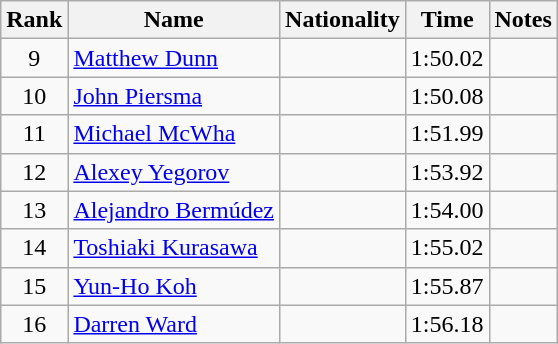<table class="wikitable sortable" style="text-align:center">
<tr>
<th>Rank</th>
<th>Name</th>
<th>Nationality</th>
<th>Time</th>
<th>Notes</th>
</tr>
<tr>
<td>9</td>
<td align=left><a href='#'>Matthew Dunn</a></td>
<td align=left></td>
<td>1:50.02</td>
<td></td>
</tr>
<tr>
<td>10</td>
<td align=left><a href='#'>John Piersma</a></td>
<td align=left></td>
<td>1:50.08</td>
<td></td>
</tr>
<tr>
<td>11</td>
<td align=left><a href='#'>Michael McWha</a></td>
<td align=left></td>
<td>1:51.99</td>
<td></td>
</tr>
<tr>
<td>12</td>
<td align=left><a href='#'>Alexey Yegorov</a></td>
<td align=left></td>
<td>1:53.92</td>
<td></td>
</tr>
<tr>
<td>13</td>
<td align=left><a href='#'>Alejandro Bermúdez</a></td>
<td align=left></td>
<td>1:54.00</td>
<td></td>
</tr>
<tr>
<td>14</td>
<td align=left><a href='#'>Toshiaki Kurasawa</a></td>
<td align=left></td>
<td>1:55.02</td>
<td></td>
</tr>
<tr>
<td>15</td>
<td align=left><a href='#'>Yun-Ho Koh</a></td>
<td align=left></td>
<td>1:55.87</td>
<td></td>
</tr>
<tr>
<td>16</td>
<td align=left><a href='#'>Darren Ward</a></td>
<td align=left></td>
<td>1:56.18</td>
<td></td>
</tr>
</table>
